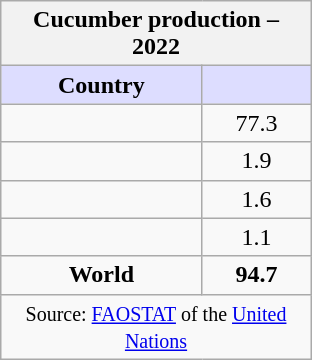<table class="wikitable floatright" style="clear:right; width:13em; text-align:center; margin-right:1em;">
<tr>
<th colspan=2>Cucumber production – 2022</th>
</tr>
<tr>
<th style="background:#ddf;">Country</th>
<th style="background:#ddf;"></th>
</tr>
<tr>
<td></td>
<td>77.3</td>
</tr>
<tr>
<td></td>
<td>1.9</td>
</tr>
<tr>
<td></td>
<td>1.6</td>
</tr>
<tr>
<td></td>
<td>1.1</td>
</tr>
<tr>
<td><strong>World</strong></td>
<td><strong>94.7</strong></td>
</tr>
<tr>
<td colspan=2><small>Source: <a href='#'>FAOSTAT</a> of the <a href='#'>United Nations</a></small></td>
</tr>
</table>
